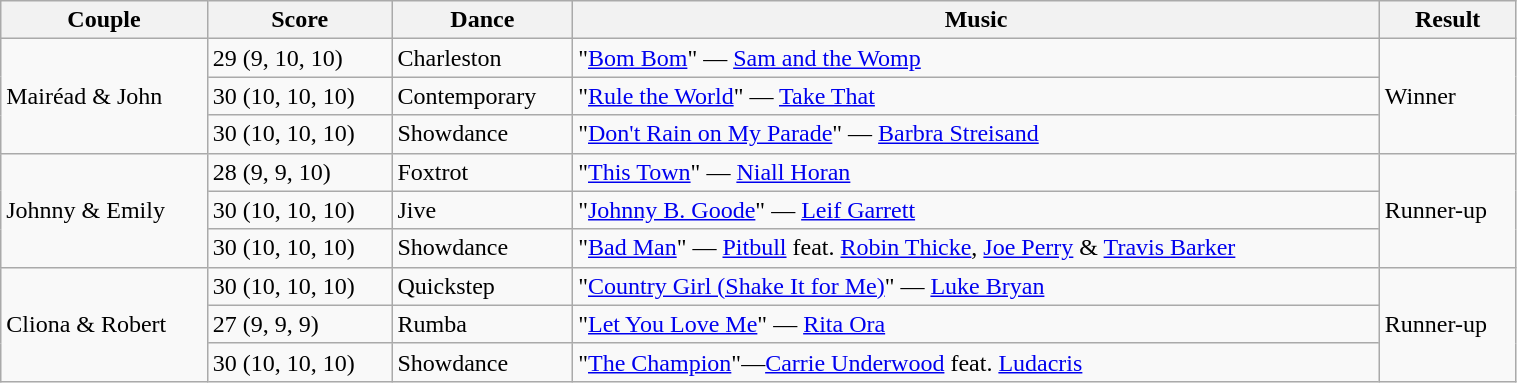<table class="wikitable" style="width:80%;">
<tr>
<th>Couple</th>
<th>Score</th>
<th>Dance</th>
<th>Music</th>
<th>Result</th>
</tr>
<tr>
<td rowspan="3">Mairéad & John</td>
<td>29 (9, 10, 10)</td>
<td>Charleston</td>
<td>"<a href='#'>Bom Bom</a>" — <a href='#'>Sam and the Womp</a></td>
<td rowspan="3">Winner</td>
</tr>
<tr>
<td>30 (10, 10, 10)</td>
<td>Contemporary</td>
<td>"<a href='#'>Rule the World</a>" — <a href='#'>Take That</a></td>
</tr>
<tr>
<td>30 (10, 10, 10)</td>
<td>Showdance</td>
<td>"<a href='#'>Don't Rain on My Parade</a>" — <a href='#'>Barbra Streisand</a></td>
</tr>
<tr>
<td rowspan="3">Johnny & Emily</td>
<td>28 (9, 9, 10)</td>
<td>Foxtrot</td>
<td>"<a href='#'>This Town</a>" — <a href='#'>Niall Horan</a></td>
<td rowspan="3">Runner-up</td>
</tr>
<tr>
<td>30 (10, 10, 10)</td>
<td>Jive</td>
<td>"<a href='#'>Johnny B. Goode</a>" — <a href='#'>Leif Garrett</a></td>
</tr>
<tr>
<td>30 (10, 10, 10)</td>
<td>Showdance</td>
<td>"<a href='#'>Bad Man</a>" — <a href='#'>Pitbull</a> feat. <a href='#'>Robin Thicke</a>, <a href='#'>Joe Perry</a> & <a href='#'>Travis Barker</a></td>
</tr>
<tr>
<td rowspan="3">Cliona & Robert</td>
<td>30 (10, 10, 10)</td>
<td>Quickstep</td>
<td>"<a href='#'>Country Girl (Shake It for Me)</a>" — <a href='#'>Luke Bryan</a></td>
<td rowspan="3">Runner-up</td>
</tr>
<tr>
<td>27 (9, 9, 9)</td>
<td>Rumba</td>
<td>"<a href='#'>Let You Love Me</a>" — <a href='#'>Rita Ora</a></td>
</tr>
<tr>
<td>30 (10, 10, 10)</td>
<td>Showdance</td>
<td>"<a href='#'>The Champion</a>"—<a href='#'>Carrie Underwood</a> feat. <a href='#'>Ludacris</a></td>
</tr>
</table>
